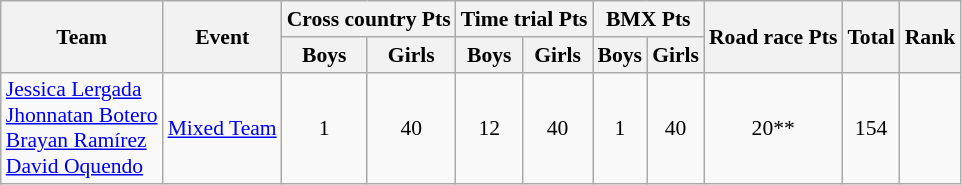<table class="wikitable" border="1" style="font-size:90%">
<tr>
<th rowspan=2>Team</th>
<th rowspan=2>Event</th>
<th colspan=2>Cross country Pts</th>
<th colspan=2>Time trial Pts</th>
<th colspan=2>BMX Pts</th>
<th rowspan=2>Road race Pts</th>
<th rowspan=2>Total</th>
<th rowspan=2>Rank</th>
</tr>
<tr>
<th>Boys</th>
<th>Girls</th>
<th>Boys</th>
<th>Girls</th>
<th>Boys</th>
<th>Girls</th>
</tr>
<tr>
<td><a href='#'>Jessica Lergada</a><br><a href='#'>Jhonnatan Botero</a><br><a href='#'>Brayan Ramírez</a><br><a href='#'>David Oquendo</a></td>
<td><a href='#'>Mixed Team</a></td>
<td align=center>1</td>
<td align=center>40</td>
<td align=center>12</td>
<td align=center>40</td>
<td align=center>1</td>
<td align=center>40</td>
<td align=center>20**</td>
<td align=center>154</td>
<td align=center></td>
</tr>
</table>
